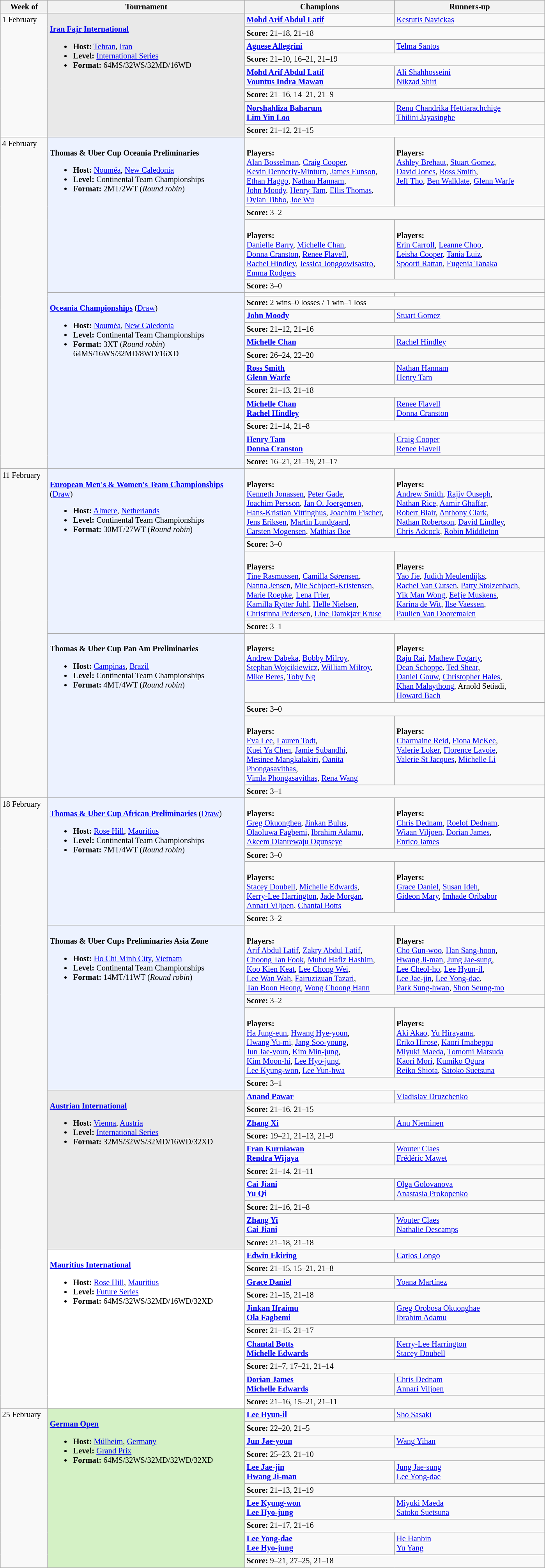<table class=wikitable style=font-size:85%>
<tr>
<th width=75>Week of</th>
<th width=330>Tournament</th>
<th width=250>Champions</th>
<th width=250>Runners-up</th>
</tr>
<tr valign=top>
<td rowspan=8>1 February</td>
<td style="background:#E9E9E9;" rowspan="8"><br><strong><a href='#'>Iran Fajr International</a></strong><ul><li><strong>Host:</strong> <a href='#'>Tehran</a>, <a href='#'>Iran</a></li><li><strong>Level:</strong> <a href='#'>International Series</a></li><li><strong>Format:</strong> 64MS/32WS/32MD/16WD</li></ul></td>
<td><strong> <a href='#'>Mohd Arif Abdul Latif</a></strong></td>
<td> <a href='#'>Kestutis Navickas</a></td>
</tr>
<tr>
<td colspan=2><strong>Score:</strong> 21–18, 21–18</td>
</tr>
<tr valign=top>
<td><strong> <a href='#'>Agnese Allegrini</a></strong></td>
<td> <a href='#'>Telma Santos</a></td>
</tr>
<tr>
<td colspan=2><strong>Score:</strong> 21–10, 16–21, 21–19</td>
</tr>
<tr valign=top>
<td><strong> <a href='#'>Mohd Arif Abdul Latif</a><br> <a href='#'>Vountus Indra Mawan</a></strong></td>
<td> <a href='#'>Ali Shahhosseini</a><br> <a href='#'>Nikzad Shiri</a></td>
</tr>
<tr>
<td colspan=2><strong>Score:</strong> 21–16, 14–21, 21–9</td>
</tr>
<tr valign=top>
<td><strong> <a href='#'>Norshahliza Baharum</a><br> <a href='#'>Lim Yin Loo</a></strong></td>
<td> <a href='#'>Renu Chandrika Hettiarachchige</a><br> <a href='#'>Thilini Jayasinghe</a></td>
</tr>
<tr>
<td colspan=2><strong>Score:</strong> 21–12, 21–15</td>
</tr>
<tr valign=top>
<td rowspan=16>4 February</td>
<td style="background:#ECF2FF;" rowspan="4"><br><strong>Thomas & Uber Cup Oceania Preliminaries</strong><ul><li><strong>Host:</strong> <a href='#'>Nouméa</a>, <a href='#'>New Caledonia</a></li><li><strong>Level:</strong> Continental Team Championships</li><li><strong>Format:</strong> 2MT/2WT (<em>Round robin</em>)</li></ul></td>
<td><strong></strong> <br><strong>Players:</strong><br><a href='#'>Alan Bosselman</a>, <a href='#'>Craig Cooper</a>,<br><a href='#'>Kevin Dennerly-Minturn</a>, <a href='#'>James Eunson</a>,<br><a href='#'>Ethan Haggo</a>, <a href='#'>Nathan Hannam</a>,<br><a href='#'>John Moody</a>, <a href='#'>Henry Tam</a>, <a href='#'>Ellis Thomas</a>,<br><a href='#'>Dylan Tibbo</a>, <a href='#'>Joe Wu</a></td>
<td> <br><strong>Players:</strong><br><a href='#'>Ashley Brehaut</a>, <a href='#'>Stuart Gomez</a>,<br><a href='#'>David Jones</a>, <a href='#'>Ross Smith</a>,<br><a href='#'>Jeff Tho</a>, <a href='#'>Ben Walklate</a>, <a href='#'>Glenn Warfe</a></td>
</tr>
<tr>
<td colspan=2><strong>Score:</strong> 3–2</td>
</tr>
<tr valign=top>
<td><strong></strong> <br><strong>Players:</strong><br><a href='#'>Danielle Barry</a>, <a href='#'>Michelle Chan</a>,<br><a href='#'>Donna Cranston</a>, <a href='#'>Renee Flavell</a>,<br><a href='#'>Rachel Hindley</a>, <a href='#'>Jessica Jonggowisastro</a>,<br><a href='#'>Emma Rodgers</a></td>
<td> <br><strong>Players:</strong><br><a href='#'>Erin Carroll</a>, <a href='#'>Leanne Choo</a>,<br><a href='#'>Leisha Cooper</a>, <a href='#'>Tania Luiz</a>,<br><a href='#'>Spoorti Rattan</a>, <a href='#'>Eugenia Tanaka</a></td>
</tr>
<tr>
<td colspan=2><strong>Score:</strong> 3–0</td>
</tr>
<tr valign=top>
<td style="background:#ECF2FF;" rowspan="12"><br><strong><a href='#'>Oceania Championships</a></strong> (<a href='#'>Draw</a>)<ul><li><strong>Host:</strong> <a href='#'>Nouméa</a>, <a href='#'>New Caledonia</a></li><li><strong>Level:</strong> Continental Team Championships</li><li><strong>Format:</strong> 3XT (<em>Round robin</em>)<br>64MS/16WS/32MD/8WD/16XD</li></ul></td>
<td><strong></strong></td>
<td></td>
</tr>
<tr>
<td colspan=2><strong>Score:</strong> 2 wins–0 losses / 1 win–1 loss</td>
</tr>
<tr valign=top>
<td><strong> <a href='#'>John Moody</a></strong></td>
<td> <a href='#'>Stuart Gomez</a></td>
</tr>
<tr>
<td colspan=2><strong>Score:</strong> 21–12, 21–16</td>
</tr>
<tr valign=top>
<td><strong> <a href='#'>Michelle Chan</a></strong></td>
<td> <a href='#'>Rachel Hindley</a></td>
</tr>
<tr>
<td colspan=2><strong>Score:</strong> 26–24, 22–20</td>
</tr>
<tr valign=top>
<td><strong> <a href='#'>Ross Smith</a><br> <a href='#'>Glenn Warfe</a></strong></td>
<td> <a href='#'>Nathan Hannam</a><br> <a href='#'>Henry Tam</a></td>
</tr>
<tr>
<td colspan=2><strong>Score:</strong> 21–13, 21–18</td>
</tr>
<tr valign=top>
<td><strong> <a href='#'>Michelle Chan</a><br> <a href='#'>Rachel Hindley</a></strong></td>
<td> <a href='#'>Renee Flavell</a><br> <a href='#'>Donna Cranston</a></td>
</tr>
<tr>
<td colspan=2><strong>Score:</strong> 21–14, 21–8</td>
</tr>
<tr valign=top>
<td><strong> <a href='#'>Henry Tam</a><br> <a href='#'>Donna Cranston</a></strong></td>
<td> <a href='#'>Craig Cooper</a><br> <a href='#'>Renee Flavell</a></td>
</tr>
<tr>
<td colspan=2><strong>Score:</strong> 16–21, 21–19, 21–17</td>
</tr>
<tr valign=top>
<td rowspan=8>11 February</td>
<td style="background:#ECF2FF;" rowspan="4"><br><strong><a href='#'>European Men's & Women's Team Championships</a></strong> (<a href='#'>Draw</a>)<ul><li><strong>Host:</strong> <a href='#'>Almere</a>, <a href='#'>Netherlands</a></li><li><strong>Level:</strong> Continental Team Championships</li><li><strong>Format:</strong> 30MT/27WT (<em>Round robin</em>)</li></ul></td>
<td><strong></strong> <br><strong>Players:</strong><br><a href='#'>Kenneth Jonassen</a>, <a href='#'>Peter Gade</a>,<br><a href='#'>Joachim Persson</a>, <a href='#'>Jan O. Joergensen</a>,<br><a href='#'>Hans-Kristian Vittinghus</a>, <a href='#'>Joachim Fischer</a>,<br><a href='#'>Jens Eriksen</a>, <a href='#'>Martin Lundgaard</a>,<br><a href='#'>Carsten Mogensen</a>, <a href='#'>Mathias Boe</a></td>
<td> <br><strong>Players:</strong><br><a href='#'>Andrew Smith</a>, <a href='#'>Rajiv Ouseph</a>,<br><a href='#'>Nathan Rice</a>, <a href='#'>Aamir Ghaffar</a>,<br><a href='#'>Robert Blair</a>, <a href='#'>Anthony Clark</a>,<br><a href='#'>Nathan Robertson</a>, <a href='#'>David Lindley</a>,<br><a href='#'>Chris Adcock</a>, <a href='#'>Robin Middleton</a></td>
</tr>
<tr>
<td colspan=2><strong>Score:</strong> 3–0</td>
</tr>
<tr valign=top>
<td><strong></strong> <br><strong>Players:</strong><br><a href='#'>Tine Rasmussen</a>, <a href='#'>Camilla Sørensen</a>,<br><a href='#'>Nanna Jensen</a>, <a href='#'>Mie Schjoett-Kristensen</a>,<br><a href='#'>Marie Roepke</a>, <a href='#'>Lena Frier</a>,<br><a href='#'>Kamilla Rytter Juhl</a>, <a href='#'>Helle Nielsen</a>,<br><a href='#'>Christinna Pedersen</a>, <a href='#'>Line Damkjær Kruse</a></td>
<td> <br><strong>Players:</strong><br><a href='#'>Yao Jie</a>, <a href='#'>Judith Meulendijks</a>,<br><a href='#'>Rachel Van Cutsen</a>, <a href='#'>Patty Stolzenbach</a>,<br><a href='#'>Yik Man Wong</a>, <a href='#'>Eefje Muskens</a>,<br><a href='#'>Karina de Wit</a>, <a href='#'>Ilse Vaessen</a>,<br><a href='#'>Paulien Van Dooremalen</a></td>
</tr>
<tr>
<td colspan=2><strong>Score:</strong> 3–1</td>
</tr>
<tr valign=top>
<td style="background:#ECF2FF;" rowspan="4"><br><strong>Thomas & Uber Cup Pan Am Preliminaries</strong><ul><li><strong>Host:</strong> <a href='#'>Campinas</a>, <a href='#'>Brazil</a></li><li><strong>Level:</strong> Continental Team Championships</li><li><strong>Format:</strong> 4MT/4WT (<em>Round robin</em>)</li></ul></td>
<td><strong></strong> <br><strong>Players:</strong><br><a href='#'>Andrew Dabeka</a>, <a href='#'>Bobby Milroy</a>,<br><a href='#'>Stephan Wojcikiewicz</a>, <a href='#'>William Milroy</a>,<br><a href='#'>Mike Beres</a>, <a href='#'>Toby Ng</a></td>
<td> <br><strong>Players:</strong><br><a href='#'>Raju Rai</a>, <a href='#'>Mathew Fogarty</a>,<br><a href='#'>Dean Schoppe</a>, <a href='#'>Ted Shear</a>,<br><a href='#'>Daniel Gouw</a>, <a href='#'>Christopher Hales</a>,<br><a href='#'>Khan Malaythong</a>, Arnold Setiadi,<br><a href='#'>Howard Bach</a></td>
</tr>
<tr>
<td colspan=2><strong>Score:</strong> 3–0</td>
</tr>
<tr valign=top>
<td><strong></strong> <br><strong>Players:</strong><br><a href='#'>Eva Lee</a>, <a href='#'>Lauren Todt</a>,<br><a href='#'>Kuei Ya Chen</a>, <a href='#'>Jamie Subandhi</a>,<br><a href='#'>Mesinee Mangkalakiri</a>, <a href='#'>Oanita Phongasavithas</a>,<br><a href='#'>Vimla Phongasavithas</a>, <a href='#'>Rena Wang</a></td>
<td> <br><strong>Players:</strong><br><a href='#'>Charmaine Reid</a>, <a href='#'>Fiona McKee</a>,<br><a href='#'>Valerie Loker</a>, <a href='#'>Florence Lavoie</a>,<br><a href='#'>Valerie St Jacques</a>, <a href='#'>Michelle Li</a></td>
</tr>
<tr>
<td colspan=2><strong>Score:</strong> 3–1</td>
</tr>
<tr valign=top>
<td rowspan=28>18 February</td>
<td style="background:#ECF2FF;" rowspan="4"><br><strong><a href='#'>Thomas & Uber Cup African Preliminaries</a></strong> (<a href='#'>Draw</a>)<ul><li><strong>Host:</strong> <a href='#'>Rose Hill</a>, <a href='#'>Mauritius</a></li><li><strong>Level:</strong> Continental Team Championships</li><li><strong>Format:</strong> 7MT/4WT (<em>Round robin</em>)</li></ul></td>
<td><strong></strong> <br><strong>Players:</strong><br><a href='#'>Greg Okuonghea</a>, <a href='#'>Jinkan Bulus</a>,<br><a href='#'>Olaoluwa Fagbemi</a>, <a href='#'>Ibrahim Adamu</a>,<br><a href='#'>Akeem Olanrewaju Ogunseye</a></td>
<td> <br><strong>Players:</strong><br><a href='#'>Chris Dednam</a>, <a href='#'>Roelof Dednam</a>,<br><a href='#'>Wiaan Viljoen</a>, <a href='#'>Dorian James</a>,<br><a href='#'>Enrico James</a></td>
</tr>
<tr>
<td colspan=2><strong>Score:</strong> 3–0</td>
</tr>
<tr valign=top>
<td><strong></strong> <br><strong>Players:</strong><br><a href='#'>Stacey Doubell</a>, <a href='#'>Michelle Edwards</a>,<br><a href='#'>Kerry-Lee Harrington</a>, <a href='#'>Jade Morgan</a>,<br><a href='#'>Annari Viljoen</a>, <a href='#'>Chantal Botts</a></td>
<td> <br><strong>Players:</strong><br><a href='#'>Grace Daniel</a>, <a href='#'>Susan Ideh</a>,<br><a href='#'>Gideon Mary</a>, <a href='#'>Imhade Oribabor</a></td>
</tr>
<tr>
<td colspan=2><strong>Score:</strong> 3–2</td>
</tr>
<tr valign=top>
<td style="background:#ECF2FF;" rowspan="4"><br><strong>Thomas & Uber Cups Preliminaries Asia Zone</strong><ul><li><strong>Host:</strong> <a href='#'>Ho Chi Minh City</a>, <a href='#'>Vietnam</a></li><li><strong>Level:</strong> Continental Team Championships</li><li><strong>Format:</strong> 14MT/11WT (<em>Round robin</em>)</li></ul></td>
<td><strong></strong> <br><strong>Players:</strong><br><a href='#'>Arif Abdul Latif</a>, <a href='#'>Zakry Abdul Latif</a>,<br><a href='#'>Choong Tan Fook</a>, <a href='#'>Muhd Hafiz Hashim</a>,<br><a href='#'>Koo Kien Keat</a>, <a href='#'>Lee Chong Wei</a>,<br><a href='#'>Lee Wan Wah</a>, <a href='#'>Fairuzizuan Tazari</a>,<br><a href='#'>Tan Boon Heong</a>, <a href='#'>Wong Choong Hann</a></td>
<td> <br><strong>Players:</strong><br><a href='#'>Cho Gun-woo</a>, <a href='#'>Han Sang-hoon</a>,<br><a href='#'>Hwang Ji-man</a>, <a href='#'>Jung Jae-sung</a>,<br><a href='#'>Lee Cheol-ho</a>, <a href='#'>Lee Hyun-il</a>,<br><a href='#'>Lee Jae-jin</a>, <a href='#'>Lee Yong-dae</a>,<br><a href='#'>Park Sung-hwan</a>, <a href='#'>Shon Seung-mo</a></td>
</tr>
<tr>
<td colspan=2><strong>Score:</strong> 3–2</td>
</tr>
<tr valign=top>
<td><strong></strong> <br><strong>Players:</strong><br><a href='#'>Ha Jung-eun</a>, <a href='#'>Hwang Hye-youn</a>,<br><a href='#'>Hwang Yu-mi</a>, <a href='#'>Jang Soo-young</a>,<br><a href='#'>Jun Jae-youn</a>, <a href='#'>Kim Min-jung</a>,<br><a href='#'>Kim Moon-hi</a>, <a href='#'>Lee Hyo-jung</a>,<br><a href='#'>Lee Kyung-won</a>, <a href='#'>Lee Yun-hwa</a></td>
<td> <br><strong>Players:</strong><br><a href='#'>Aki Akao</a>, <a href='#'>Yu Hirayama</a>,<br><a href='#'>Eriko Hirose</a>, <a href='#'>Kaori Imabeppu</a><br><a href='#'>Miyuki Maeda</a>, <a href='#'>Tomomi Matsuda</a><br><a href='#'>Kaori Mori</a>, <a href='#'>Kumiko Ogura</a><br><a href='#'>Reiko Shiota</a>, <a href='#'>Satoko Suetsuna</a></td>
</tr>
<tr>
<td colspan=2><strong>Score:</strong> 3–1</td>
</tr>
<tr valign=top>
<td style="background:#E9E9E9;" rowspan="10"><br><strong><a href='#'>Austrian International</a></strong><ul><li><strong>Host:</strong> <a href='#'>Vienna</a>, <a href='#'>Austria</a></li><li><strong>Level:</strong> <a href='#'>International Series</a></li><li><strong>Format:</strong> 32MS/32WS/32MD/16WD/32XD</li></ul></td>
<td><strong> <a href='#'>Anand Pawar</a></strong></td>
<td> <a href='#'>Vladislav Druzchenko</a></td>
</tr>
<tr>
<td colspan=2><strong>Score:</strong> 21–16, 21–15</td>
</tr>
<tr valign=top>
<td><strong> <a href='#'>Zhang Xi</a></strong></td>
<td> <a href='#'>Anu Nieminen</a></td>
</tr>
<tr>
<td colspan=2><strong>Score:</strong> 19–21, 21–13, 21–9</td>
</tr>
<tr valign=top>
<td><strong> <a href='#'>Fran Kurniawan</a><br> <a href='#'>Rendra Wijaya</a></strong></td>
<td> <a href='#'>Wouter Claes</a><br> <a href='#'>Frédéric Mawet</a></td>
</tr>
<tr>
<td colspan=2><strong>Score:</strong> 21–14, 21–11</td>
</tr>
<tr valign=top>
<td><strong> <a href='#'>Cai Jiani</a><br> <a href='#'>Yu Qi</a></strong></td>
<td> <a href='#'>Olga Golovanova</a><br> <a href='#'>Anastasia Prokopenko</a></td>
</tr>
<tr>
<td colspan=2><strong>Score:</strong> 21–16, 21–8</td>
</tr>
<tr valign=top>
<td><strong> <a href='#'>Zhang Yi</a><br> <a href='#'>Cai Jiani</a></strong></td>
<td> <a href='#'>Wouter Claes</a><br> <a href='#'>Nathalie Descamps</a></td>
</tr>
<tr>
<td colspan=2><strong>Score:</strong> 21–18, 21–18</td>
</tr>
<tr valign=top>
<td style="background:#FFFFFF;" rowspan="10"><br><strong><a href='#'>Mauritius International</a></strong><ul><li><strong>Host:</strong> <a href='#'>Rose Hill</a>, <a href='#'>Mauritius</a></li><li><strong>Level:</strong> <a href='#'>Future Series</a></li><li><strong>Format:</strong> 64MS/32WS/32MD/16WD/32XD</li></ul></td>
<td><strong> <a href='#'>Edwin Ekiring</a></strong></td>
<td> <a href='#'>Carlos Longo</a></td>
</tr>
<tr>
<td colspan=2><strong>Score:</strong> 21–15, 15–21, 21–8</td>
</tr>
<tr valign=top>
<td><strong> <a href='#'>Grace Daniel</a></strong></td>
<td> <a href='#'>Yoana Martínez</a></td>
</tr>
<tr>
<td colspan=2><strong>Score:</strong> 21–15, 21–18</td>
</tr>
<tr valign=top>
<td><strong> <a href='#'>Jinkan Ifraimu</a><br> <a href='#'>Ola Fagbemi</a></strong></td>
<td> <a href='#'>Greg Orobosa Okuonghae</a><br> <a href='#'>Ibrahim Adamu</a></td>
</tr>
<tr>
<td colspan=2><strong>Score:</strong> 21–15, 21–17</td>
</tr>
<tr valign=top>
<td><strong> <a href='#'>Chantal Botts</a><br> <a href='#'>Michelle Edwards</a></strong></td>
<td> <a href='#'>Kerry-Lee Harrington</a><br> <a href='#'>Stacey Doubell</a></td>
</tr>
<tr>
<td colspan=2><strong>Score:</strong> 21–7, 17–21, 21–14</td>
</tr>
<tr valign=top>
<td><strong> <a href='#'>Dorian James</a><br> <a href='#'>Michelle Edwards</a></strong></td>
<td> <a href='#'>Chris Dednam</a><br> <a href='#'>Annari Viljoen</a></td>
</tr>
<tr>
<td colspan=2><strong>Score:</strong> 21–16, 15–21, 21–11</td>
</tr>
<tr valign=top>
<td rowspan=10>25 February</td>
<td style="background:#D4F1C5;" rowspan="10"><br><strong><a href='#'>German Open</a></strong><ul><li><strong>Host:</strong> <a href='#'>Mülheim</a>, <a href='#'>Germany</a></li><li><strong>Level:</strong> <a href='#'>Grand Prix</a></li><li><strong>Format:</strong> 64MS/32WS/32MD/32WD/32XD</li></ul></td>
<td><strong> <a href='#'>Lee Hyun-il</a></strong></td>
<td> <a href='#'>Sho Sasaki</a></td>
</tr>
<tr>
<td colspan=2><strong>Score:</strong> 22–20, 21–5</td>
</tr>
<tr valign=top>
<td><strong> <a href='#'>Jun Jae-youn</a></strong></td>
<td> <a href='#'>Wang Yihan</a></td>
</tr>
<tr>
<td colspan=2><strong>Score:</strong> 25–23, 21–10</td>
</tr>
<tr valign=top>
<td><strong> <a href='#'>Lee Jae-jin</a><br> <a href='#'>Hwang Ji-man</a></strong></td>
<td> <a href='#'>Jung Jae-sung</a><br> <a href='#'>Lee Yong-dae</a></td>
</tr>
<tr>
<td colspan=2><strong>Score:</strong> 21–13, 21–19</td>
</tr>
<tr valign=top>
<td><strong> <a href='#'>Lee Kyung-won</a><br> <a href='#'>Lee Hyo-jung</a></strong></td>
<td> <a href='#'>Miyuki Maeda</a><br> <a href='#'>Satoko Suetsuna</a></td>
</tr>
<tr>
<td colspan=2><strong>Score:</strong> 21–17, 21–16</td>
</tr>
<tr valign=top>
<td><strong> <a href='#'>Lee Yong-dae</a><br> <a href='#'>Lee Hyo-jung</a></strong></td>
<td> <a href='#'>He Hanbin</a><br> <a href='#'>Yu Yang</a></td>
</tr>
<tr>
<td colspan=2><strong>Score:</strong> 9–21, 27–25, 21–18</td>
</tr>
</table>
